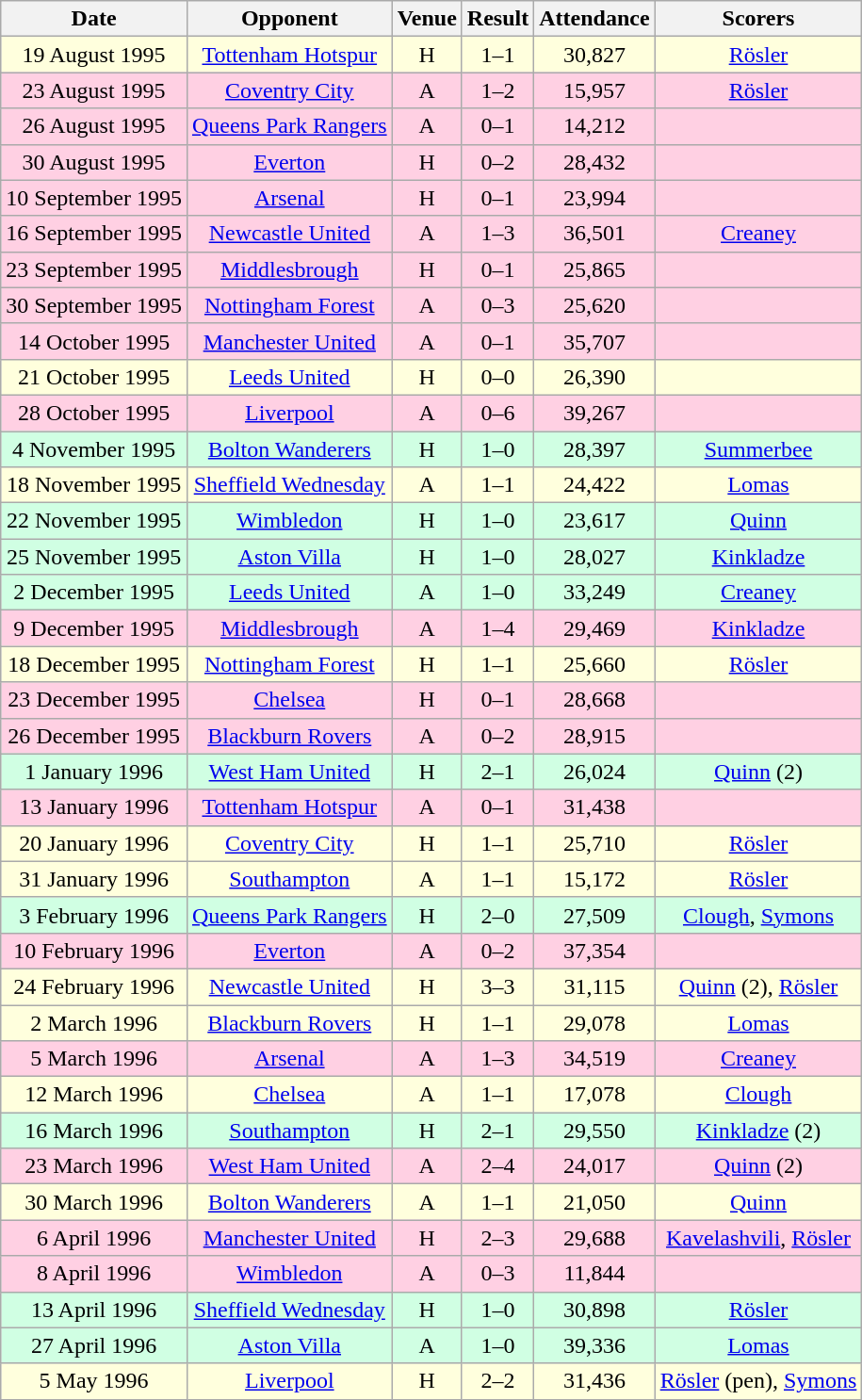<table class="wikitable sortable" style="font-size:100%; text-align:center">
<tr>
<th>Date</th>
<th>Opponent</th>
<th>Venue</th>
<th>Result</th>
<th>Attendance</th>
<th>Scorers</th>
</tr>
<tr style="background-color: #ffffdd;">
<td>19 August 1995</td>
<td><a href='#'>Tottenham Hotspur</a></td>
<td>H</td>
<td>1–1</td>
<td>30,827</td>
<td><a href='#'>Rösler</a></td>
</tr>
<tr style="background-color: #ffd0e3;">
<td>23 August 1995</td>
<td><a href='#'>Coventry City</a></td>
<td>A</td>
<td>1–2</td>
<td>15,957</td>
<td><a href='#'>Rösler</a></td>
</tr>
<tr style="background-color: #ffd0e3;">
<td>26 August 1995</td>
<td><a href='#'>Queens Park Rangers</a></td>
<td>A</td>
<td>0–1</td>
<td>14,212</td>
<td></td>
</tr>
<tr style="background-color: #ffd0e3;">
<td>30 August 1995</td>
<td><a href='#'>Everton</a></td>
<td>H</td>
<td>0–2</td>
<td>28,432</td>
<td></td>
</tr>
<tr style="background-color: #ffd0e3;">
<td>10 September 1995</td>
<td><a href='#'>Arsenal</a></td>
<td>H</td>
<td>0–1</td>
<td>23,994</td>
<td></td>
</tr>
<tr style="background-color: #ffd0e3;">
<td>16 September 1995</td>
<td><a href='#'>Newcastle United</a></td>
<td>A</td>
<td>1–3</td>
<td>36,501</td>
<td><a href='#'>Creaney</a></td>
</tr>
<tr style="background-color: #ffd0e3;">
<td>23 September 1995</td>
<td><a href='#'>Middlesbrough</a></td>
<td>H</td>
<td>0–1</td>
<td>25,865</td>
<td></td>
</tr>
<tr style="background-color: #ffd0e3;">
<td>30 September 1995</td>
<td><a href='#'>Nottingham Forest</a></td>
<td>A</td>
<td>0–3</td>
<td>25,620</td>
<td></td>
</tr>
<tr style="background-color: #ffd0e3;">
<td>14 October 1995</td>
<td><a href='#'>Manchester United</a></td>
<td>A</td>
<td>0–1</td>
<td>35,707</td>
<td></td>
</tr>
<tr style="background-color: #ffffdd;">
<td>21 October 1995</td>
<td><a href='#'>Leeds United</a></td>
<td>H</td>
<td>0–0</td>
<td>26,390</td>
<td></td>
</tr>
<tr style="background-color: #ffd0e3;">
<td>28 October 1995</td>
<td><a href='#'>Liverpool</a></td>
<td>A</td>
<td>0–6</td>
<td>39,267</td>
<td></td>
</tr>
<tr style="background-color: #d0ffe3;">
<td>4 November 1995</td>
<td><a href='#'>Bolton Wanderers</a></td>
<td>H</td>
<td>1–0</td>
<td>28,397</td>
<td><a href='#'>Summerbee</a></td>
</tr>
<tr style="background-color: #ffffdd;">
<td>18 November 1995</td>
<td><a href='#'>Sheffield Wednesday</a></td>
<td>A</td>
<td>1–1</td>
<td>24,422</td>
<td><a href='#'>Lomas</a></td>
</tr>
<tr style="background-color: #d0ffe3;">
<td>22 November 1995</td>
<td><a href='#'>Wimbledon</a></td>
<td>H</td>
<td>1–0</td>
<td>23,617</td>
<td><a href='#'>Quinn</a></td>
</tr>
<tr style="background-color: #d0ffe3;">
<td>25 November 1995</td>
<td><a href='#'>Aston Villa</a></td>
<td>H</td>
<td>1–0</td>
<td>28,027</td>
<td><a href='#'>Kinkladze</a></td>
</tr>
<tr style="background-color: #d0ffe3;">
<td>2 December 1995</td>
<td><a href='#'>Leeds United</a></td>
<td>A</td>
<td>1–0</td>
<td>33,249</td>
<td><a href='#'>Creaney</a></td>
</tr>
<tr style="background-color: #ffd0e3;">
<td>9 December 1995</td>
<td><a href='#'>Middlesbrough</a></td>
<td>A</td>
<td>1–4</td>
<td>29,469</td>
<td><a href='#'>Kinkladze</a></td>
</tr>
<tr style="background-color: #ffffdd;">
<td>18 December 1995</td>
<td><a href='#'>Nottingham Forest</a></td>
<td>H</td>
<td>1–1</td>
<td>25,660</td>
<td><a href='#'>Rösler</a></td>
</tr>
<tr style="background-color: #ffd0e3;">
<td>23 December 1995</td>
<td><a href='#'>Chelsea</a></td>
<td>H</td>
<td>0–1</td>
<td>28,668</td>
<td></td>
</tr>
<tr style="background-color: #ffd0e3;">
<td>26 December 1995</td>
<td><a href='#'>Blackburn Rovers</a></td>
<td>A</td>
<td>0–2</td>
<td>28,915</td>
<td></td>
</tr>
<tr style="background-color: #d0ffe3;">
<td>1 January 1996</td>
<td><a href='#'>West Ham United</a></td>
<td>H</td>
<td>2–1</td>
<td>26,024</td>
<td><a href='#'>Quinn</a> (2)</td>
</tr>
<tr style="background-color: #ffd0e3;">
<td>13 January 1996</td>
<td><a href='#'>Tottenham Hotspur</a></td>
<td>A</td>
<td>0–1</td>
<td>31,438</td>
<td></td>
</tr>
<tr style="background-color: #ffffdd;">
<td>20 January 1996</td>
<td><a href='#'>Coventry City</a></td>
<td>H</td>
<td>1–1</td>
<td>25,710</td>
<td><a href='#'>Rösler</a></td>
</tr>
<tr style="background-color: #ffffdd;">
<td>31 January 1996</td>
<td><a href='#'>Southampton</a></td>
<td>A</td>
<td>1–1</td>
<td>15,172</td>
<td><a href='#'>Rösler</a></td>
</tr>
<tr style="background-color: #d0ffe3;">
<td>3 February 1996</td>
<td><a href='#'>Queens Park Rangers</a></td>
<td>H</td>
<td>2–0</td>
<td>27,509</td>
<td><a href='#'>Clough</a>, <a href='#'>Symons</a></td>
</tr>
<tr style="background-color: #ffd0e3;">
<td>10 February 1996</td>
<td><a href='#'>Everton</a></td>
<td>A</td>
<td>0–2</td>
<td>37,354</td>
<td></td>
</tr>
<tr style="background-color: #ffffdd;">
<td>24 February 1996</td>
<td><a href='#'>Newcastle United</a></td>
<td>H</td>
<td>3–3</td>
<td>31,115</td>
<td><a href='#'>Quinn</a> (2), <a href='#'>Rösler</a></td>
</tr>
<tr style="background-color: #ffffdd;">
<td>2 March 1996</td>
<td><a href='#'>Blackburn Rovers</a></td>
<td>H</td>
<td>1–1</td>
<td>29,078</td>
<td><a href='#'>Lomas</a></td>
</tr>
<tr style="background-color: #ffd0e3;">
<td>5 March 1996</td>
<td><a href='#'>Arsenal</a></td>
<td>A</td>
<td>1–3</td>
<td>34,519</td>
<td><a href='#'>Creaney</a></td>
</tr>
<tr style="background-color: #ffffdd;">
<td>12 March 1996</td>
<td><a href='#'>Chelsea</a></td>
<td>A</td>
<td>1–1</td>
<td>17,078</td>
<td><a href='#'>Clough</a></td>
</tr>
<tr style="background-color: #d0ffe3;">
<td>16 March 1996</td>
<td><a href='#'>Southampton</a></td>
<td>H</td>
<td>2–1</td>
<td>29,550</td>
<td><a href='#'>Kinkladze</a> (2)</td>
</tr>
<tr style="background-color: #ffd0e3;">
<td>23 March 1996</td>
<td><a href='#'>West Ham United</a></td>
<td>A</td>
<td>2–4</td>
<td>24,017</td>
<td><a href='#'>Quinn</a> (2)</td>
</tr>
<tr style="background-color: #ffffdd;">
<td>30 March 1996</td>
<td><a href='#'>Bolton Wanderers</a></td>
<td>A</td>
<td>1–1</td>
<td>21,050</td>
<td><a href='#'>Quinn</a></td>
</tr>
<tr style="background-color: #ffd0e3;">
<td>6 April 1996</td>
<td><a href='#'>Manchester United</a></td>
<td>H</td>
<td>2–3</td>
<td>29,688</td>
<td><a href='#'>Kavelashvili</a>, <a href='#'>Rösler</a></td>
</tr>
<tr style="background-color: #ffd0e3;">
<td>8 April 1996</td>
<td><a href='#'>Wimbledon</a></td>
<td>A</td>
<td>0–3</td>
<td>11,844</td>
<td></td>
</tr>
<tr style="background-color: #d0ffe3;">
<td>13 April 1996</td>
<td><a href='#'>Sheffield Wednesday</a></td>
<td>H</td>
<td>1–0</td>
<td>30,898</td>
<td><a href='#'>Rösler</a></td>
</tr>
<tr style="background-color: #d0ffe3;">
<td>27 April 1996</td>
<td><a href='#'>Aston Villa</a></td>
<td>A</td>
<td>1–0</td>
<td>39,336</td>
<td><a href='#'>Lomas</a></td>
</tr>
<tr style="background-color: #ffffdd;">
<td>5 May 1996</td>
<td><a href='#'>Liverpool</a></td>
<td>H</td>
<td>2–2</td>
<td>31,436</td>
<td><a href='#'>Rösler</a> (pen), <a href='#'>Symons</a></td>
</tr>
</table>
